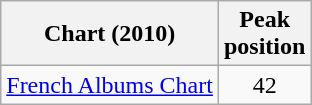<table class="wikitable sortable">
<tr>
<th align="left">Chart (2010)</th>
<th align="left">Peak<br>position</th>
</tr>
<tr>
<td align="left"><a href='#'>French Albums Chart</a></td>
<td style="text-align:center;">42</td>
</tr>
</table>
